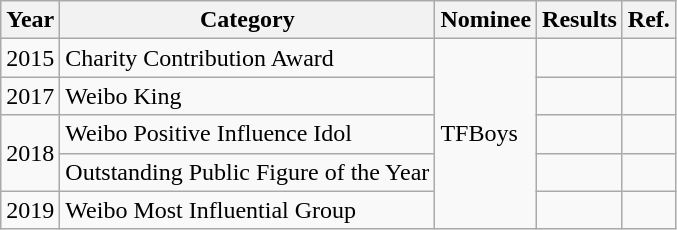<table class="wikitable sortable">
<tr>
<th>Year</th>
<th>Category</th>
<th>Nominee</th>
<th>Results</th>
<th>Ref.</th>
</tr>
<tr>
<td>2015</td>
<td>Charity Contribution Award</td>
<td rowspan="5">TFBoys</td>
<td></td>
<td></td>
</tr>
<tr>
<td>2017</td>
<td>Weibo King</td>
<td></td>
<td></td>
</tr>
<tr>
<td rowspan=2>2018</td>
<td>Weibo Positive Influence Idol</td>
<td></td>
<td></td>
</tr>
<tr>
<td>Outstanding Public Figure of the Year</td>
<td></td>
<td></td>
</tr>
<tr>
<td>2019</td>
<td>Weibo Most Influential Group</td>
<td></td>
<td></td>
</tr>
</table>
